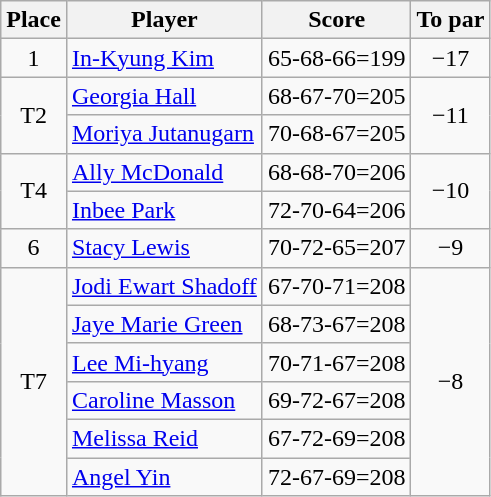<table class="wikitable">
<tr>
<th>Place</th>
<th>Player</th>
<th>Score</th>
<th>To par</th>
</tr>
<tr>
<td align=center>1</td>
<td> <a href='#'>In-Kyung Kim</a></td>
<td>65-68-66=199</td>
<td align=center>−17</td>
</tr>
<tr>
<td align=center rowspan=2>T2</td>
<td> <a href='#'>Georgia Hall</a></td>
<td>68-67-70=205</td>
<td align=center rowspan=2>−11</td>
</tr>
<tr>
<td> <a href='#'>Moriya Jutanugarn</a></td>
<td>70-68-67=205</td>
</tr>
<tr>
<td align=center rowspan=2>T4</td>
<td> <a href='#'>Ally McDonald</a></td>
<td>68-68-70=206</td>
<td align=center rowspan=2>−10</td>
</tr>
<tr>
<td> <a href='#'>Inbee Park</a></td>
<td>72-70-64=206</td>
</tr>
<tr>
<td align=center>6</td>
<td> <a href='#'>Stacy Lewis</a></td>
<td>70-72-65=207</td>
<td align=center>−9</td>
</tr>
<tr>
<td align=center rowspan=6>T7</td>
<td> <a href='#'>Jodi Ewart Shadoff</a></td>
<td>67-70-71=208</td>
<td align=center rowspan=6>−8</td>
</tr>
<tr>
<td> <a href='#'>Jaye Marie Green</a></td>
<td>68-73-67=208</td>
</tr>
<tr>
<td> <a href='#'>Lee Mi-hyang</a></td>
<td>70-71-67=208</td>
</tr>
<tr>
<td> <a href='#'>Caroline Masson</a></td>
<td>69-72-67=208</td>
</tr>
<tr>
<td> <a href='#'>Melissa Reid</a></td>
<td>67-72-69=208</td>
</tr>
<tr>
<td> <a href='#'>Angel Yin</a></td>
<td>72-67-69=208</td>
</tr>
</table>
